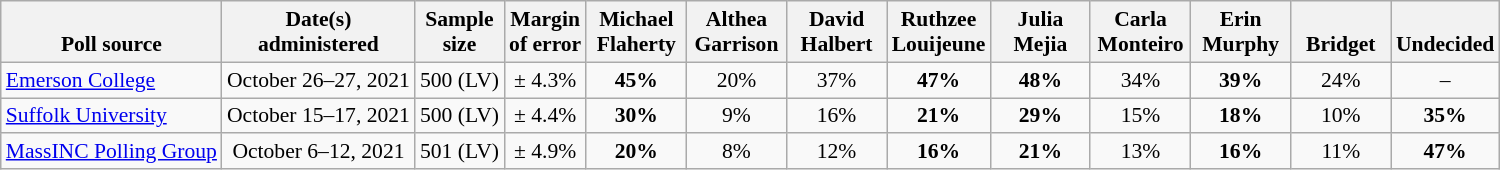<table class="wikitable" style="font-size:90%;text-align:center;">
<tr valign=bottom>
<th>Poll source</th>
<th>Date(s)<br>administered</th>
<th>Sample<br>size</th>
<th>Margin<br>of error</th>
<th style="width:60px;">Michael<br>Flaherty</th>
<th style="width:60px;">Althea<br>Garrison</th>
<th style="width:60px;">David<br>Halbert</th>
<th style="width:60px;">Ruthzee<br>Louijeune</th>
<th style="width:60px;">Julia<br>Mejia</th>
<th style="width:60px;">Carla<br>Monteiro</th>
<th style="width:60px;">Erin<br>Murphy</th>
<th style="width:60px;">Bridget<br></th>
<th>Undecided</th>
</tr>
<tr>
<td style="text-align:left;"><a href='#'>Emerson College</a></td>
<td>October 26–27, 2021</td>
<td>500 (LV)</td>
<td>± 4.3%</td>
<td><strong>45%</strong></td>
<td>20%</td>
<td>37%</td>
<td><strong>47%</strong></td>
<td><strong>48%</strong></td>
<td>34%</td>
<td><strong>39%</strong></td>
<td>24%</td>
<td>–</td>
</tr>
<tr>
<td style="text-align:left;"><a href='#'>Suffolk University</a></td>
<td>October 15–17, 2021</td>
<td>500 (LV)</td>
<td>± 4.4%</td>
<td><strong>30%</strong></td>
<td>9%</td>
<td>16%</td>
<td><strong>21%</strong></td>
<td><strong>29%</strong></td>
<td>15%</td>
<td><strong>18%</strong></td>
<td>10%</td>
<td><strong>35%</strong></td>
</tr>
<tr>
<td style="text-align:left;"><a href='#'>MassINC Polling Group</a></td>
<td>October 6–12, 2021</td>
<td>501 (LV)</td>
<td>± 4.9%</td>
<td><strong>20%</strong></td>
<td>8%</td>
<td>12%</td>
<td><strong>16%</strong></td>
<td><strong>21%</strong></td>
<td>13%</td>
<td><strong>16%</strong></td>
<td>11%</td>
<td><strong>47%</strong></td>
</tr>
</table>
